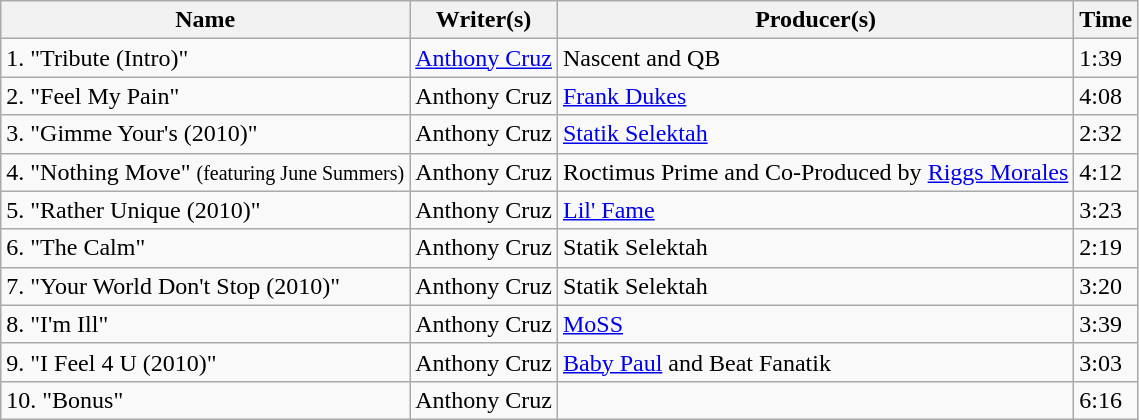<table class="wikitable">
<tr>
<th>Name</th>
<th>Writer(s)</th>
<th>Producer(s)</th>
<th>Time</th>
</tr>
<tr>
<td>1. "Tribute (Intro)"</td>
<td><a href='#'>Anthony Cruz</a></td>
<td>Nascent and QB</td>
<td>1:39</td>
</tr>
<tr>
<td>2. "Feel My Pain"</td>
<td>Anthony Cruz</td>
<td><a href='#'>Frank Dukes</a></td>
<td>4:08</td>
</tr>
<tr>
<td>3. "Gimme Your's (2010)"</td>
<td>Anthony Cruz</td>
<td><a href='#'>Statik Selektah</a></td>
<td>2:32</td>
</tr>
<tr>
<td>4. "Nothing Move" <small>(featuring June Summers)</small></td>
<td>Anthony Cruz</td>
<td>Roctimus Prime and Co-Produced by <a href='#'>Riggs Morales</a></td>
<td>4:12</td>
</tr>
<tr>
<td>5. "Rather Unique (2010)"</td>
<td>Anthony Cruz</td>
<td><a href='#'>Lil' Fame</a></td>
<td>3:23</td>
</tr>
<tr>
<td>6. "The Calm"</td>
<td>Anthony Cruz</td>
<td>Statik Selektah</td>
<td>2:19</td>
</tr>
<tr>
<td>7. "Your World Don't Stop (2010)"</td>
<td>Anthony Cruz</td>
<td>Statik Selektah</td>
<td>3:20</td>
</tr>
<tr>
<td>8. "I'm Ill"</td>
<td>Anthony Cruz</td>
<td><a href='#'>MoSS</a></td>
<td>3:39</td>
</tr>
<tr>
<td>9. "I Feel 4 U (2010)"</td>
<td>Anthony Cruz</td>
<td><a href='#'>Baby Paul</a> and Beat Fanatik</td>
<td>3:03</td>
</tr>
<tr>
<td>10. "Bonus"</td>
<td>Anthony Cruz</td>
<td></td>
<td>6:16</td>
</tr>
</table>
